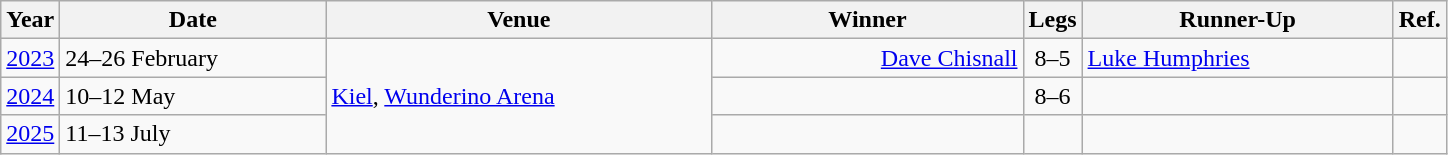<table class="wikitable">
<tr>
<th>Year</th>
<th style=width:170px>Date</th>
<th style=width:250px>Venue</th>
<th style=width:200px>Winner</th>
<th>Legs</th>
<th style=width:200px>Runner-Up</th>
<th>Ref.</th>
</tr>
<tr>
<td align=center><a href='#'>2023</a></td>
<td align=left>24–26 February</td>
<td rowspan=3> <a href='#'>Kiel</a>, <a href='#'>Wunderino Arena</a></td>
<td align=right><a href='#'>Dave Chisnall</a> </td>
<td align=center>8–5</td>
<td> <a href='#'>Luke Humphries</a></td>
<td align="center"></td>
</tr>
<tr>
<td align=center><a href='#'>2024</a></td>
<td align=left>10–12 May</td>
<td align=right></td>
<td align=center>8–6</td>
<td></td>
<td align="center"></td>
</tr>
<tr>
<td align=center><a href='#'>2025</a></td>
<td align=left>11–13 July</td>
<td align=right></td>
<td align=center></td>
<td></td>
<td align="center"></td>
</tr>
</table>
